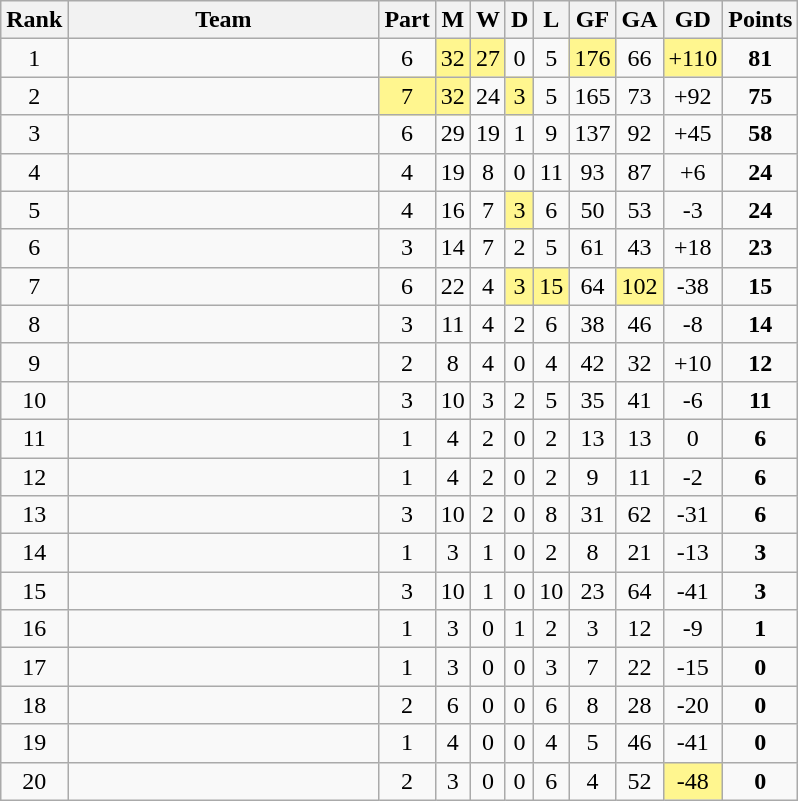<table class="wikitable sortable" style="text-align:center">
<tr>
<th>Rank</th>
<th width=200>Team</th>
<th>Part</th>
<th>M</th>
<th>W</th>
<th>D</th>
<th>L</th>
<th>GF</th>
<th>GA</th>
<th>GD</th>
<th>Points</th>
</tr>
<tr>
<td>1</td>
<td align=left></td>
<td>6</td>
<td bgcolor=fff68f>32</td>
<td bgcolor=fff68f>27</td>
<td>0</td>
<td>5</td>
<td bgcolor=fff68f>176</td>
<td>66</td>
<td bgcolor=fff68f>+110</td>
<td><strong>81</strong></td>
</tr>
<tr>
<td>2</td>
<td align=left></td>
<td bgcolor=fff68f>7</td>
<td bgcolor=fff68f>32</td>
<td>24</td>
<td bgcolor=fff68f>3</td>
<td>5</td>
<td>165</td>
<td>73</td>
<td>+92</td>
<td><strong>75</strong></td>
</tr>
<tr>
<td>3</td>
<td align=left></td>
<td>6</td>
<td>29</td>
<td>19</td>
<td>1</td>
<td>9</td>
<td>137</td>
<td>92</td>
<td>+45</td>
<td><strong>58</strong></td>
</tr>
<tr>
<td>4</td>
<td align=left></td>
<td>4</td>
<td>19</td>
<td>8</td>
<td>0</td>
<td>11</td>
<td>93</td>
<td>87</td>
<td>+6</td>
<td><strong>24</strong></td>
</tr>
<tr>
<td>5</td>
<td align=left></td>
<td>4</td>
<td>16</td>
<td>7</td>
<td bgcolor=fff68f>3</td>
<td>6</td>
<td>50</td>
<td>53</td>
<td>-3</td>
<td><strong>24</strong></td>
</tr>
<tr>
<td>6</td>
<td align=left></td>
<td>3</td>
<td>14</td>
<td>7</td>
<td>2</td>
<td>5</td>
<td>61</td>
<td>43</td>
<td>+18</td>
<td><strong>23</strong></td>
</tr>
<tr>
<td>7</td>
<td align=left></td>
<td>6</td>
<td>22</td>
<td>4</td>
<td bgcolor=fff68f>3</td>
<td bgcolor=fff68f>15</td>
<td>64</td>
<td bgcolor=fff68f>102</td>
<td>-38</td>
<td><strong>15</strong></td>
</tr>
<tr>
<td>8</td>
<td align=left></td>
<td>3</td>
<td>11</td>
<td>4</td>
<td>2</td>
<td>6</td>
<td>38</td>
<td>46</td>
<td>-8</td>
<td><strong>14</strong></td>
</tr>
<tr>
<td>9</td>
<td align=left></td>
<td>2</td>
<td>8</td>
<td>4</td>
<td>0</td>
<td>4</td>
<td>42</td>
<td>32</td>
<td>+10</td>
<td><strong>12</strong></td>
</tr>
<tr>
<td>10</td>
<td align=left></td>
<td>3</td>
<td>10</td>
<td>3</td>
<td>2</td>
<td>5</td>
<td>35</td>
<td>41</td>
<td>-6</td>
<td><strong>11</strong></td>
</tr>
<tr>
<td>11</td>
<td align=left></td>
<td>1</td>
<td>4</td>
<td>2</td>
<td>0</td>
<td>2</td>
<td>13</td>
<td>13</td>
<td>0</td>
<td><strong>6</strong></td>
</tr>
<tr>
<td>12</td>
<td align=left></td>
<td>1</td>
<td>4</td>
<td>2</td>
<td>0</td>
<td>2</td>
<td>9</td>
<td>11</td>
<td>-2</td>
<td><strong>6</strong></td>
</tr>
<tr>
<td>13</td>
<td align=left></td>
<td>3</td>
<td>10</td>
<td>2</td>
<td>0</td>
<td>8</td>
<td>31</td>
<td>62</td>
<td>-31</td>
<td><strong>6</strong></td>
</tr>
<tr>
<td>14</td>
<td align=left></td>
<td>1</td>
<td>3</td>
<td>1</td>
<td>0</td>
<td>2</td>
<td>8</td>
<td>21</td>
<td>-13</td>
<td><strong>3</strong></td>
</tr>
<tr>
<td>15</td>
<td align=left></td>
<td>3</td>
<td>10</td>
<td>1</td>
<td>0</td>
<td>10</td>
<td>23</td>
<td>64</td>
<td>-41</td>
<td><strong>3</strong></td>
</tr>
<tr>
<td>16</td>
<td align=left></td>
<td>1</td>
<td>3</td>
<td>0</td>
<td>1</td>
<td>2</td>
<td>3</td>
<td>12</td>
<td>-9</td>
<td><strong>1</strong></td>
</tr>
<tr>
<td>17</td>
<td align=left></td>
<td>1</td>
<td>3</td>
<td>0</td>
<td>0</td>
<td>3</td>
<td>7</td>
<td>22</td>
<td>-15</td>
<td><strong>0</strong></td>
</tr>
<tr>
<td>18</td>
<td align=left></td>
<td>2</td>
<td>6</td>
<td>0</td>
<td>0</td>
<td>6</td>
<td>8</td>
<td>28</td>
<td>-20</td>
<td><strong>0</strong></td>
</tr>
<tr>
<td>19</td>
<td align=left></td>
<td>1</td>
<td>4</td>
<td>0</td>
<td>0</td>
<td>4</td>
<td>5</td>
<td>46</td>
<td>-41</td>
<td><strong>0</strong></td>
</tr>
<tr>
<td>20</td>
<td align=left></td>
<td>2</td>
<td>3</td>
<td>0</td>
<td>0</td>
<td>6</td>
<td>4</td>
<td>52</td>
<td bgcolor=fff68f>-48</td>
<td><strong>0</strong></td>
</tr>
</table>
